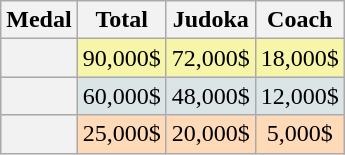<table class=wikitable style="text-align:center;">
<tr>
<th>Medal</th>
<th>Total</th>
<th>Judoka</th>
<th>Coach</th>
</tr>
<tr bgcolor=F7F6A8>
<th></th>
<td>90,000$</td>
<td>72,000$</td>
<td>18,000$</td>
</tr>
<tr bgcolor=DCE5E5>
<th></th>
<td>60,000$</td>
<td>48,000$</td>
<td>12,000$</td>
</tr>
<tr bgcolor=FFDAB9>
<th></th>
<td>25,000$</td>
<td>20,000$</td>
<td>5,000$</td>
</tr>
</table>
